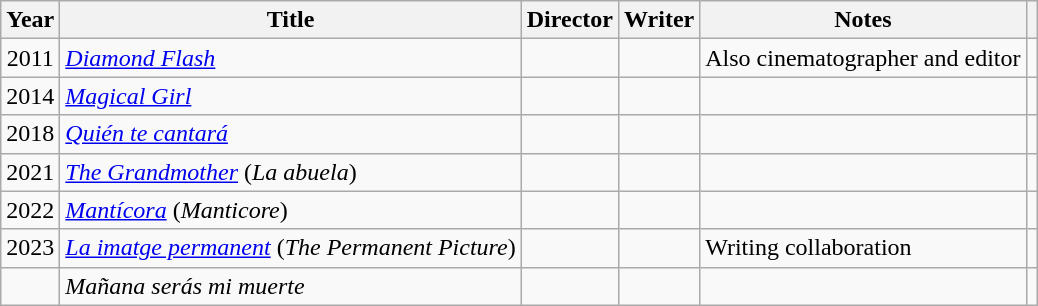<table class="wikitable sortable">
<tr>
<th>Year</th>
<th>Title</th>
<th>Director</th>
<th>Writer</th>
<th class="unsortable">Notes</th>
<th class="unsortable"></th>
</tr>
<tr>
<td align = "center">2011</td>
<td><em><a href='#'>Diamond Flash</a></em></td>
<td></td>
<td></td>
<td>Also cinematographer and editor</td>
<td align = "center"></td>
</tr>
<tr>
<td align = "center">2014</td>
<td><em><a href='#'>Magical Girl</a></em></td>
<td></td>
<td></td>
<td></td>
<td align = "center"></td>
</tr>
<tr>
<td align = "center">2018</td>
<td><em><a href='#'>Quién te cantará</a></em></td>
<td></td>
<td></td>
<td></td>
<td align = "center"></td>
</tr>
<tr>
<td align = "center">2021</td>
<td><em><a href='#'>The Grandmother</a></em> (<em>La abuela</em>)</td>
<td></td>
<td></td>
<td></td>
<td align = "center"></td>
</tr>
<tr>
<td align = "center">2022</td>
<td><em><a href='#'>Mantícora</a></em> (<em>Manticore</em>)</td>
<td></td>
<td></td>
<td></td>
<td align = "center"></td>
</tr>
<tr>
<td align = "center">2023</td>
<td><em><a href='#'>La imatge permanent</a></em> (<em>The Permanent Picture</em>)</td>
<td></td>
<td></td>
<td>Writing collaboration</td>
<td align = "center"></td>
</tr>
<tr>
<td></td>
<td><em>Mañana serás mi muerte</em></td>
<td></td>
<td></td>
<td></td>
<td></td>
</tr>
</table>
